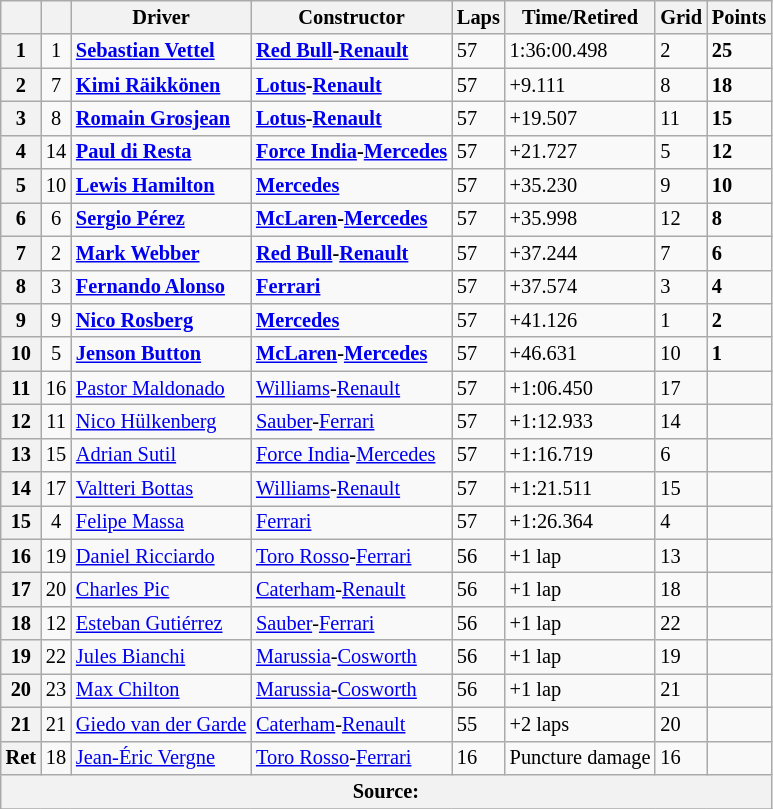<table class="wikitable" style="font-size: 85%">
<tr>
<th></th>
<th></th>
<th>Driver</th>
<th>Constructor</th>
<th>Laps</th>
<th>Time/Retired</th>
<th>Grid</th>
<th>Points</th>
</tr>
<tr>
<th>1</th>
<td align="center">1</td>
<td><strong> <a href='#'>Sebastian Vettel</a></strong></td>
<td><strong><a href='#'>Red Bull</a>-<a href='#'>Renault</a></strong></td>
<td>57</td>
<td>1:36:00.498</td>
<td>2</td>
<td><strong>25</strong></td>
</tr>
<tr>
<th>2</th>
<td align="center">7</td>
<td><strong> <a href='#'>Kimi Räikkönen</a></strong></td>
<td><strong><a href='#'>Lotus</a>-<a href='#'>Renault</a></strong></td>
<td>57</td>
<td>+9.111</td>
<td>8</td>
<td><strong>18</strong></td>
</tr>
<tr>
<th>3</th>
<td align="center">8</td>
<td><strong> <a href='#'>Romain Grosjean</a></strong></td>
<td><strong><a href='#'>Lotus</a>-<a href='#'>Renault</a></strong></td>
<td>57</td>
<td>+19.507</td>
<td>11</td>
<td><strong>15</strong></td>
</tr>
<tr>
<th>4</th>
<td align="center">14</td>
<td><strong> <a href='#'>Paul di Resta</a></strong></td>
<td><strong><a href='#'>Force India</a>-<a href='#'>Mercedes</a></strong></td>
<td>57</td>
<td>+21.727</td>
<td>5</td>
<td><strong>12</strong></td>
</tr>
<tr>
<th>5</th>
<td align="center">10</td>
<td><strong> <a href='#'>Lewis Hamilton</a></strong></td>
<td><strong><a href='#'>Mercedes</a></strong></td>
<td>57</td>
<td>+35.230</td>
<td>9</td>
<td><strong>10</strong></td>
</tr>
<tr>
<th>6</th>
<td align="center">6</td>
<td><strong> <a href='#'>Sergio Pérez</a></strong></td>
<td><strong><a href='#'>McLaren</a>-<a href='#'>Mercedes</a></strong></td>
<td>57</td>
<td>+35.998</td>
<td>12</td>
<td><strong>8</strong></td>
</tr>
<tr>
<th>7</th>
<td align="center">2</td>
<td><strong> <a href='#'>Mark Webber</a></strong></td>
<td><strong><a href='#'>Red Bull</a>-<a href='#'>Renault</a></strong></td>
<td>57</td>
<td>+37.244</td>
<td>7</td>
<td><strong>6</strong></td>
</tr>
<tr>
<th>8</th>
<td align="center">3</td>
<td><strong> <a href='#'>Fernando Alonso</a></strong></td>
<td><strong><a href='#'>Ferrari</a></strong></td>
<td>57</td>
<td>+37.574</td>
<td>3</td>
<td><strong>4</strong></td>
</tr>
<tr>
<th>9</th>
<td align="center">9</td>
<td><strong> <a href='#'>Nico Rosberg</a></strong></td>
<td><strong><a href='#'>Mercedes</a></strong></td>
<td>57</td>
<td>+41.126</td>
<td>1</td>
<td><strong>2</strong></td>
</tr>
<tr>
<th>10</th>
<td align="center">5</td>
<td><strong> <a href='#'>Jenson Button</a></strong></td>
<td><strong><a href='#'>McLaren</a>-<a href='#'>Mercedes</a></strong></td>
<td>57</td>
<td>+46.631</td>
<td>10</td>
<td><strong>1</strong></td>
</tr>
<tr>
<th>11</th>
<td align="center">16</td>
<td> <a href='#'>Pastor Maldonado</a></td>
<td><a href='#'>Williams</a>-<a href='#'>Renault</a></td>
<td>57</td>
<td>+1:06.450</td>
<td>17</td>
<td></td>
</tr>
<tr>
<th>12</th>
<td align="center">11</td>
<td> <a href='#'>Nico Hülkenberg</a></td>
<td><a href='#'>Sauber</a>-<a href='#'>Ferrari</a></td>
<td>57</td>
<td>+1:12.933</td>
<td>14</td>
<td></td>
</tr>
<tr>
<th>13</th>
<td align="center">15</td>
<td> <a href='#'>Adrian Sutil</a></td>
<td><a href='#'>Force India</a>-<a href='#'>Mercedes</a></td>
<td>57</td>
<td>+1:16.719</td>
<td>6</td>
<td></td>
</tr>
<tr>
<th>14</th>
<td align="center">17</td>
<td> <a href='#'>Valtteri Bottas</a></td>
<td><a href='#'>Williams</a>-<a href='#'>Renault</a></td>
<td>57</td>
<td>+1:21.511</td>
<td>15</td>
<td></td>
</tr>
<tr>
<th>15</th>
<td align="center">4</td>
<td> <a href='#'>Felipe Massa</a></td>
<td><a href='#'>Ferrari</a></td>
<td>57</td>
<td>+1:26.364</td>
<td>4</td>
<td></td>
</tr>
<tr>
<th>16</th>
<td align="center">19</td>
<td> <a href='#'>Daniel Ricciardo</a></td>
<td><a href='#'>Toro Rosso</a>-<a href='#'>Ferrari</a></td>
<td>56</td>
<td>+1 lap</td>
<td>13</td>
<td></td>
</tr>
<tr>
<th>17</th>
<td align="center">20</td>
<td> <a href='#'>Charles Pic</a></td>
<td><a href='#'>Caterham</a>-<a href='#'>Renault</a></td>
<td>56</td>
<td>+1 lap</td>
<td>18</td>
<td></td>
</tr>
<tr>
<th>18</th>
<td align="center">12</td>
<td> <a href='#'>Esteban Gutiérrez</a></td>
<td><a href='#'>Sauber</a>-<a href='#'>Ferrari</a></td>
<td>56</td>
<td>+1 lap</td>
<td>22</td>
<td></td>
</tr>
<tr>
<th>19</th>
<td align="center">22</td>
<td> <a href='#'>Jules Bianchi</a></td>
<td><a href='#'>Marussia</a>-<a href='#'>Cosworth</a></td>
<td>56</td>
<td>+1 lap</td>
<td>19</td>
<td></td>
</tr>
<tr>
<th>20</th>
<td align="center">23</td>
<td> <a href='#'>Max Chilton</a></td>
<td><a href='#'>Marussia</a>-<a href='#'>Cosworth</a></td>
<td>56</td>
<td>+1 lap</td>
<td>21</td>
<td></td>
</tr>
<tr>
<th>21</th>
<td align="center">21</td>
<td> <a href='#'>Giedo van der Garde</a></td>
<td><a href='#'>Caterham</a>-<a href='#'>Renault</a></td>
<td>55</td>
<td>+2 laps</td>
<td>20</td>
<td></td>
</tr>
<tr>
<th>Ret</th>
<td align="center">18</td>
<td> <a href='#'>Jean-Éric Vergne</a></td>
<td><a href='#'>Toro Rosso</a>-<a href='#'>Ferrari</a></td>
<td>16</td>
<td>Puncture damage</td>
<td>16</td>
<td></td>
</tr>
<tr>
<th colspan=8>Source:</th>
</tr>
<tr>
</tr>
</table>
